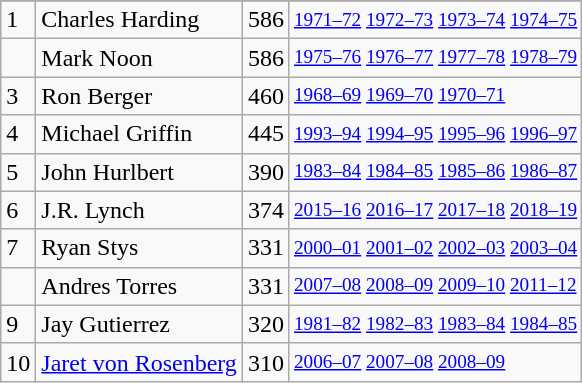<table class="wikitable">
<tr>
</tr>
<tr>
<td>1</td>
<td>Charles Harding</td>
<td>586</td>
<td style="font-size:80%;"><a href='#'>1971–72</a> <a href='#'>1972–73</a> <a href='#'>1973–74</a> <a href='#'>1974–75</a></td>
</tr>
<tr>
<td></td>
<td>Mark Noon</td>
<td>586</td>
<td style="font-size:80%;"><a href='#'>1975–76</a> <a href='#'>1976–77</a> <a href='#'>1977–78</a> <a href='#'>1978–79</a></td>
</tr>
<tr>
<td>3</td>
<td>Ron Berger</td>
<td>460</td>
<td style="font-size:80%;"><a href='#'>1968–69</a> <a href='#'>1969–70</a> <a href='#'>1970–71</a></td>
</tr>
<tr>
<td>4</td>
<td>Michael Griffin</td>
<td>445</td>
<td style="font-size:80%;"><a href='#'>1993–94</a> <a href='#'>1994–95</a> <a href='#'>1995–96</a> <a href='#'>1996–97</a></td>
</tr>
<tr>
<td>5</td>
<td>John Hurlbert</td>
<td>390</td>
<td style="font-size:80%;"><a href='#'>1983–84</a> <a href='#'>1984–85</a> <a href='#'>1985–86</a> <a href='#'>1986–87</a></td>
</tr>
<tr>
<td>6</td>
<td>J.R. Lynch</td>
<td>374</td>
<td style="font-size:80%;"><a href='#'>2015–16</a> <a href='#'>2016–17</a> <a href='#'>2017–18</a> <a href='#'>2018–19</a></td>
</tr>
<tr>
<td>7</td>
<td>Ryan Stys</td>
<td>331</td>
<td style="font-size:80%;"><a href='#'>2000–01</a> <a href='#'>2001–02</a> <a href='#'>2002–03</a> <a href='#'>2003–04</a></td>
</tr>
<tr>
<td></td>
<td>Andres Torres</td>
<td>331</td>
<td style="font-size:80%;"><a href='#'>2007–08</a> <a href='#'>2008–09</a> <a href='#'>2009–10</a> <a href='#'>2011–12</a></td>
</tr>
<tr>
<td>9</td>
<td>Jay Gutierrez</td>
<td>320</td>
<td style="font-size:80%;"><a href='#'>1981–82</a> <a href='#'>1982–83</a> <a href='#'>1983–84</a> <a href='#'>1984–85</a></td>
</tr>
<tr>
<td>10</td>
<td><a href='#'>Jaret von Rosenberg</a></td>
<td>310</td>
<td style="font-size:80%;"><a href='#'>2006–07</a> <a href='#'>2007–08</a> <a href='#'>2008–09</a></td>
</tr>
</table>
